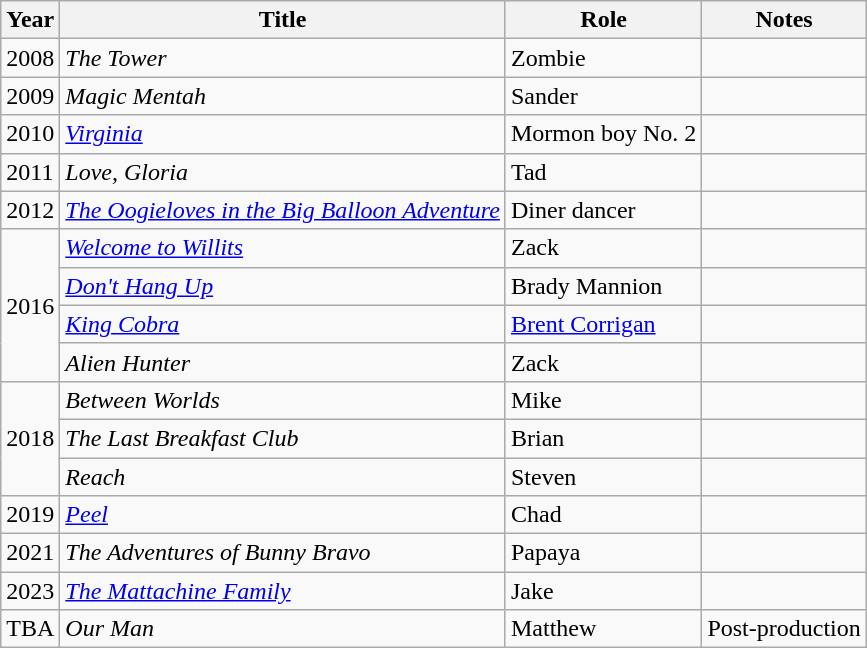<table class="wikitable sortable">
<tr>
<th>Year</th>
<th>Title</th>
<th>Role</th>
<th>Notes</th>
</tr>
<tr>
<td>2008</td>
<td data-sort-value="Tower, The"><em>The Tower</em></td>
<td>Zombie</td>
<td></td>
</tr>
<tr>
<td>2009</td>
<td><em>Magic Mentah</em></td>
<td>Sander</td>
<td></td>
</tr>
<tr>
<td>2010</td>
<td><em><a href='#'>Virginia</a></em></td>
<td>Mormon boy No. 2</td>
<td></td>
</tr>
<tr>
<td>2011</td>
<td><em>Love, Gloria</em></td>
<td>Tad</td>
<td></td>
</tr>
<tr>
<td>2012</td>
<td data-sort-value="Oogieloves in the Big Balloon Adventure, The"><em><a href='#'>The Oogieloves in the Big Balloon Adventure</a></em></td>
<td>Diner dancer</td>
<td></td>
</tr>
<tr>
<td rowspan="4">2016</td>
<td><em><a href='#'>Welcome to Willits</a></em></td>
<td>Zack</td>
<td></td>
</tr>
<tr>
<td><em><a href='#'>Don't Hang Up</a></em></td>
<td>Brady Mannion</td>
<td></td>
</tr>
<tr>
<td><em><a href='#'>King Cobra</a></em></td>
<td><a href='#'>Brent Corrigan</a></td>
<td></td>
</tr>
<tr>
<td><em>Alien Hunter</em></td>
<td>Zack</td>
<td></td>
</tr>
<tr>
<td rowspan="3">2018</td>
<td><em>Between Worlds</em></td>
<td>Mike</td>
<td></td>
</tr>
<tr>
<td data-sort-value="Last Breakfast Club, The"><em>The Last Breakfast Club</em></td>
<td>Brian</td>
<td></td>
</tr>
<tr>
<td><em>Reach</em></td>
<td>Steven</td>
<td></td>
</tr>
<tr>
<td>2019</td>
<td><em><a href='#'>Peel</a></em></td>
<td>Chad</td>
<td></td>
</tr>
<tr>
<td>2021</td>
<td data-sort-value="Adventures of Bunny Bravo, The"><em>The Adventures of Bunny Bravo</em></td>
<td>Papaya</td>
<td></td>
</tr>
<tr>
<td>2023</td>
<td data-sort-value="Mattachine Family, The"><em><a href='#'>The Mattachine Family</a></em></td>
<td>Jake</td>
<td></td>
</tr>
<tr>
<td>TBA</td>
<td><em>Our Man</em></td>
<td>Matthew</td>
<td>Post-production</td>
</tr>
</table>
